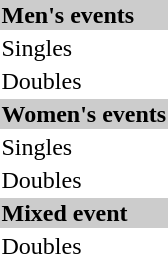<table>
<tr bgcolor="#cccccc">
<td colspan=7><strong>Men's events</strong></td>
</tr>
<tr>
<td>Singles<br><small><em></em></small></td>
<td><strong></strong></td>
<td></td>
<td></td>
</tr>
<tr>
<td>Doubles<br><small><em></em></small></td>
<td><strong><br></strong></td>
<td><br></td>
<td></td>
</tr>
<tr bgcolor="#cccccc">
<td colspan=7><strong>Women's events</strong></td>
</tr>
<tr>
<td>Singles<br><small><em></em></small></td>
<td><strong></strong></td>
<td></td>
<td></td>
</tr>
<tr>
<td>Doubles<br><small><em></em></small></td>
<td><strong><br></strong></td>
<td><br></td>
<td></td>
</tr>
<tr bgcolor="#cccccc">
<td colspan=7><strong>Mixed event</strong></td>
</tr>
<tr>
<td>Doubles<br><small><em></em></small></td>
<td><strong><br></strong></td>
<td><br></td>
<td></td>
</tr>
</table>
